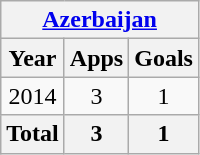<table class="wikitable" style="text-align:center">
<tr>
<th colspan=3><a href='#'>Azerbaijan</a></th>
</tr>
<tr>
<th>Year</th>
<th>Apps</th>
<th>Goals</th>
</tr>
<tr>
<td>2014</td>
<td>3</td>
<td>1</td>
</tr>
<tr>
<th>Total</th>
<th>3</th>
<th>1</th>
</tr>
</table>
